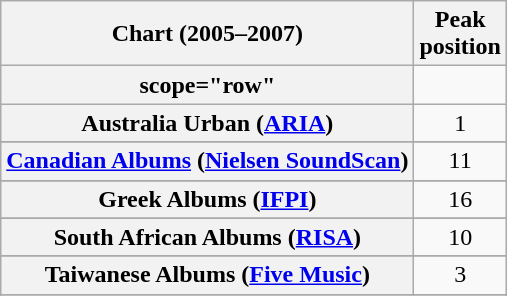<table class="wikitable sortable plainrowheaders">
<tr>
<th>Chart (2005–2007)</th>
<th>Peak<br>position</th>
</tr>
<tr>
<th>scope="row" </th>
</tr>
<tr>
<th scope="row">Australia Urban (<a href='#'>ARIA</a>)</th>
<td style="text-align:center;">1</td>
</tr>
<tr>
</tr>
<tr>
</tr>
<tr>
</tr>
<tr>
<th scope="row"><a href='#'>Canadian Albums</a> (<a href='#'>Nielsen SoundScan</a>)</th>
<td style="text-align:center;">11</td>
</tr>
<tr>
</tr>
<tr>
</tr>
<tr>
</tr>
<tr>
</tr>
<tr>
</tr>
<tr>
</tr>
<tr>
<th scope="row">Greek Albums (<a href='#'>IFPI</a>)</th>
<td style="text-align:center;">16</td>
</tr>
<tr>
</tr>
<tr>
</tr>
<tr>
</tr>
<tr>
</tr>
<tr>
</tr>
<tr>
</tr>
<tr>
</tr>
<tr>
</tr>
<tr>
</tr>
<tr>
<th scope="row">South African Albums (<a href='#'>RISA</a>)</th>
<td style="text-align:center;">10</td>
</tr>
<tr>
</tr>
<tr>
</tr>
<tr>
</tr>
<tr>
<th scope="row">Taiwanese Albums (<a href='#'>Five Music</a>)</th>
<td style="text-align:center;">3</td>
</tr>
<tr>
</tr>
<tr>
</tr>
<tr>
</tr>
<tr>
</tr>
</table>
